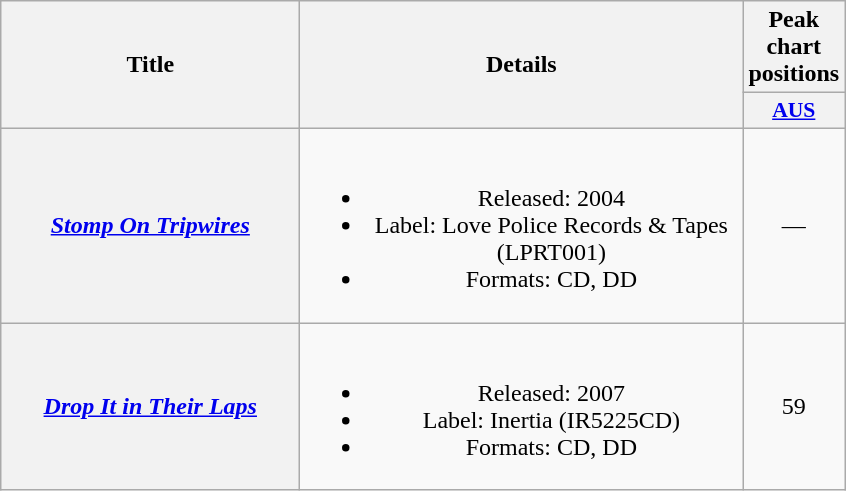<table class="wikitable plainrowheaders" style="text-align:center;">
<tr>
<th scope="col" rowspan="2" style="width:12em;">Title</th>
<th scope="col" rowspan="2" style="width:18em;">Details</th>
<th scope="col" colspan="1">Peak chart positions</th>
</tr>
<tr>
<th scope="col" style="width:2.8em;font-size:90%;"><a href='#'>AUS</a><br></th>
</tr>
<tr>
<th scope="row"><em><a href='#'>Stomp On Tripwires</a></em></th>
<td><br><ul><li>Released: 2004</li><li>Label: Love Police Records & Tapes (LPRT001)</li><li>Formats: CD, DD</li></ul></td>
<td>—</td>
</tr>
<tr>
<th scope="row"><em><a href='#'>Drop It in Their Laps</a></em></th>
<td><br><ul><li>Released: 2007</li><li>Label: Inertia (IR5225CD)</li><li>Formats: CD, DD</li></ul></td>
<td>59</td>
</tr>
</table>
